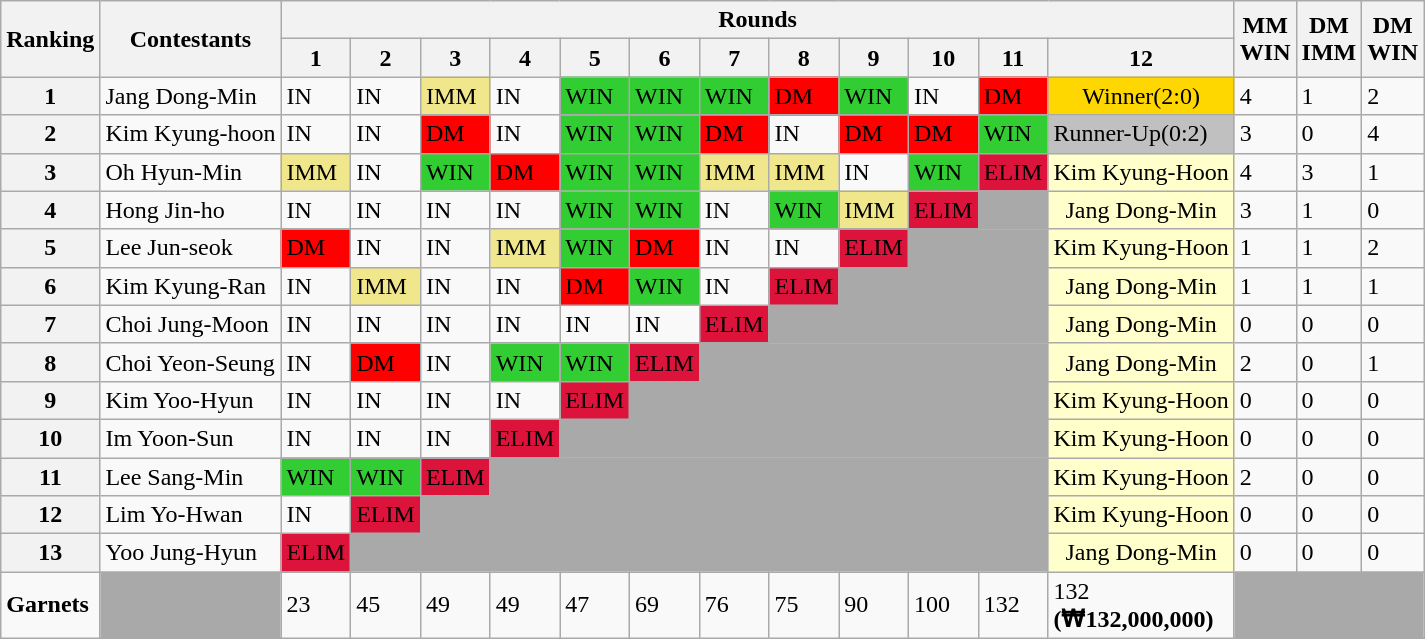<table class="wikitable">
<tr>
<th rowspan="2">Ranking</th>
<th rowspan="2">Contestants</th>
<th bgcolor=#efefef Colspan = 12>Rounds</th>
<th rowspan="2">MM<br>WIN</th>
<th rowspan="2">DM<br>IMM</th>
<th rowspan="2">DM<br>WIN</th>
</tr>
<tr>
<th bgcolor=#efefef>1</th>
<th bgcolor=#efefef>2</th>
<th bgcolor=#efefef>3</th>
<th bgcolor=#efefef>4</th>
<th bgcolor=#efefef>5</th>
<th bgcolor=#efefef>6</th>
<th bgcolor=#efefef>7</th>
<th bgcolor=#efefef>8</th>
<th bgcolor=#efefef>9</th>
<th bgcolor=#efefef>10</th>
<th bgcolor=#efefef>11</th>
<th bgcolor=#efefef>12</th>
</tr>
<tr>
<th>1</th>
<td>Jang Dong-Min</td>
<td>IN</td>
<td>IN</td>
<td style="background:khaki;">IMM</td>
<td>IN</td>
<td style="background:limegreen;">WIN</td>
<td style="background:limegreen;">WIN</td>
<td style="background:limegreen;">WIN</td>
<td style="background:red;">DM</td>
<td style="background:limegreen;">WIN</td>
<td>IN</td>
<td style="background:red;">DM</td>
<td style= "background:gold;" align="middle">Winner(2:0)</td>
<td>4</td>
<td>1</td>
<td>2</td>
</tr>
<tr>
<th>2</th>
<td>Kim Kyung-hoon</td>
<td>IN</td>
<td>IN</td>
<td style="background:red;">DM</td>
<td>IN</td>
<td style="background:limegreen;">WIN</td>
<td style="background:limegreen;">WIN</td>
<td style="background:red;">DM</td>
<td>IN</td>
<td style="background:red;">DM</td>
<td style="background:red;">DM</td>
<td style="background:limegreen;">WIN</td>
<td style="background:silver;">Runner-Up(0:2)</td>
<td>3</td>
<td>0</td>
<td>4</td>
</tr>
<tr>
<th>3</th>
<td>Oh Hyun-Min</td>
<td style="background:khaki;">IMM</td>
<td>IN</td>
<td style="background:limegreen;">WIN</td>
<td style="background:red;">DM</td>
<td style="background:limegreen;">WIN</td>
<td style="background:limegreen;">WIN</td>
<td style="background:khaki;">IMM</td>
<td style="background:khaki;">IMM</td>
<td>IN</td>
<td style="background:limegreen;">WIN</td>
<td style="background:crimson;">ELIM</td>
<td style="background:#FFFFCC;" align="middle">Kim Kyung-Hoon</td>
<td>4</td>
<td>3</td>
<td>1</td>
</tr>
<tr>
<th>4</th>
<td>Hong Jin-ho</td>
<td>IN</td>
<td>IN</td>
<td>IN</td>
<td>IN</td>
<td style="background:limegreen;">WIN</td>
<td style="background:limegreen;">WIN</td>
<td>IN</td>
<td style="background:limegreen;">WIN</td>
<td style="background:khaki;">IMM</td>
<td style="background:crimson;">ELIM</td>
<td colspan="1" style="background:darkgrey;"></td>
<td style="background:#FFFFCC;" align="middle">Jang Dong-Min</td>
<td>3</td>
<td>1</td>
<td>0</td>
</tr>
<tr>
<th>5</th>
<td>Lee Jun-seok</td>
<td style="background:red;">DM</td>
<td>IN</td>
<td>IN</td>
<td style="background:khaki;">IMM</td>
<td style="background:limegreen;">WIN</td>
<td style="background:red;">DM</td>
<td>IN</td>
<td>IN</td>
<td style="background:crimson;">ELIM</td>
<td colspan="2" style="background:darkgrey;"></td>
<td style="background:#FFFFCC;" align="middle">Kim Kyung-Hoon</td>
<td>1</td>
<td>1</td>
<td>2</td>
</tr>
<tr>
<th>6</th>
<td>Kim Kyung-Ran</td>
<td>IN</td>
<td style="background:khaki;">IMM</td>
<td>IN</td>
<td>IN</td>
<td style="background:red;">DM</td>
<td style="background:limegreen;">WIN</td>
<td>IN</td>
<td style="background:crimson;">ELIM</td>
<td colspan="3" style="background:darkgrey;"></td>
<td style="background:#FFFFCC;" align="middle">Jang Dong-Min</td>
<td>1</td>
<td>1</td>
<td>1</td>
</tr>
<tr>
<th>7</th>
<td>Choi Jung-Moon</td>
<td>IN</td>
<td>IN</td>
<td>IN</td>
<td>IN</td>
<td>IN</td>
<td>IN</td>
<td style="background:crimson;">ELIM</td>
<td colspan="4" style="background:darkgrey;"></td>
<td style="background:#FFFFCC;" align="middle">Jang Dong-Min</td>
<td>0</td>
<td>0</td>
<td>0</td>
</tr>
<tr>
<th>8</th>
<td>Choi Yeon-Seung</td>
<td>IN</td>
<td style="background:red;">DM</td>
<td>IN</td>
<td style="background:limegreen;">WIN</td>
<td style="background:limegreen;">WIN</td>
<td style="background:crimson;">ELIM</td>
<td colspan="5" style="background:darkgrey;"></td>
<td style="background:#FFFFCC;" align="middle">Jang Dong-Min</td>
<td>2</td>
<td>0</td>
<td>1</td>
</tr>
<tr>
<th>9</th>
<td>Kim Yoo-Hyun</td>
<td>IN</td>
<td>IN</td>
<td>IN</td>
<td>IN</td>
<td style="background:crimson;">ELIM</td>
<td colspan="6" style="background:darkgrey;"></td>
<td style="background:#FFFFCC;" align="middle">Kim Kyung-Hoon</td>
<td>0</td>
<td>0</td>
<td>0</td>
</tr>
<tr>
<th>10</th>
<td>Im Yoon-Sun</td>
<td>IN</td>
<td>IN</td>
<td>IN</td>
<td style="background:crimson;">ELIM</td>
<td colspan="7" style="background:darkgrey;"></td>
<td style="background:#FFFFCC;" align="middle">Kim Kyung-Hoon</td>
<td>0</td>
<td>0</td>
<td>0</td>
</tr>
<tr>
<th>11</th>
<td>Lee Sang-Min</td>
<td style="background:limegreen;">WIN</td>
<td style="background:limegreen;">WIN</td>
<td style="background:crimson;">ELIM</td>
<td colspan="8" style="background:darkgrey;"></td>
<td style="background:#FFFFCC;" align="middle">Kim Kyung-Hoon</td>
<td>2</td>
<td>0</td>
<td>0</td>
</tr>
<tr>
<th>12</th>
<td>Lim Yo-Hwan</td>
<td>IN</td>
<td style="background:crimson;">ELIM</td>
<td colspan="9" style="background:darkgrey;"></td>
<td style="background:#FFFFCC;" align="middle">Kim Kyung-Hoon</td>
<td>0</td>
<td>0</td>
<td>0</td>
</tr>
<tr>
<th>13</th>
<td>Yoo Jung-Hyun</td>
<td style="background:crimson;">ELIM</td>
<td colspan="10" style="background:darkgrey;"></td>
<td style="background:#FFFFCC;" align="middle">Jang Dong-Min</td>
<td>0</td>
<td>0</td>
<td>0</td>
</tr>
<tr>
<td colspan="1"><strong>Garnets</strong></td>
<td colspan="1" style="background:darkgrey;"></td>
<td>23</td>
<td>45</td>
<td>49</td>
<td>49</td>
<td>47</td>
<td>69</td>
<td>76</td>
<td>75</td>
<td>90</td>
<td>100</td>
<td>132</td>
<td>132 <br> <strong>(₩132,000,000)</strong></td>
<td colspan="3" style="background:darkgrey;"></td>
</tr>
</table>
